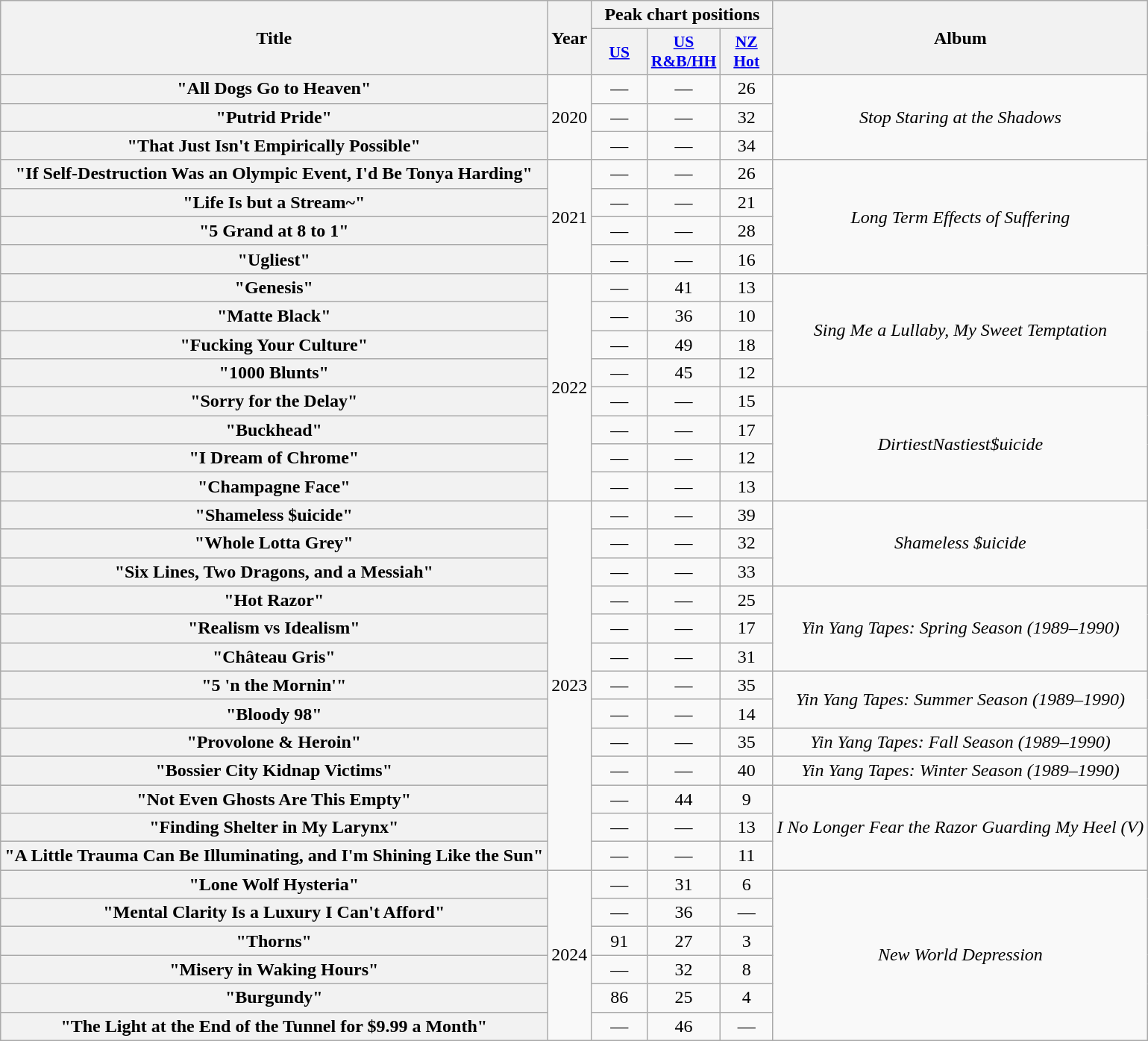<table class="wikitable plainrowheaders" style="text-align:center;">
<tr>
<th scope="col" rowspan="2">Title</th>
<th scope="col" rowspan="2">Year</th>
<th scope="col" colspan="3">Peak chart positions</th>
<th scope="col" rowspan="2">Album</th>
</tr>
<tr>
<th scope="col" style="width:3em;font-size:90%;"><a href='#'>US</a><br></th>
<th scope="col" style="width:2.8em;font-size:90%;"><a href='#'>US<br>R&B/HH</a><br></th>
<th scope="col" style="width:2.8em;font-size:90%;"><a href='#'>NZ<br>Hot</a><br></th>
</tr>
<tr>
<th scope="row">"All Dogs Go to Heaven"</th>
<td rowspan="3">2020</td>
<td>—</td>
<td>—</td>
<td>26</td>
<td rowspan="3"><em>Stop Staring at the Shadows</em></td>
</tr>
<tr>
<th scope="row">"Putrid Pride"</th>
<td>—</td>
<td>—</td>
<td>32</td>
</tr>
<tr>
<th scope="row">"That Just Isn't Empirically Possible"</th>
<td>—</td>
<td>—</td>
<td>34</td>
</tr>
<tr>
<th scope="row">"If Self-Destruction Was an Olympic Event, I'd Be Tonya Harding"</th>
<td rowspan="4">2021</td>
<td>—</td>
<td>—</td>
<td>26</td>
<td rowspan="4"><em>Long Term Effects of Suffering</em></td>
</tr>
<tr>
<th scope="row">"Life Is but a Stream~"</th>
<td>—</td>
<td>—</td>
<td>21</td>
</tr>
<tr>
<th scope="row">"5 Grand at 8 to 1"</th>
<td>—</td>
<td>—</td>
<td>28</td>
</tr>
<tr>
<th scope="row">"Ugliest"</th>
<td>—</td>
<td>—</td>
<td>16</td>
</tr>
<tr>
<th scope="row">"Genesis"</th>
<td rowspan="8">2022</td>
<td>—</td>
<td>41</td>
<td>13</td>
<td rowspan="4"><em>Sing Me a Lullaby, My Sweet Temptation</em></td>
</tr>
<tr>
<th scope="row">"Matte Black"</th>
<td>—</td>
<td>36</td>
<td>10</td>
</tr>
<tr>
<th scope="row">"Fucking Your Culture"</th>
<td>—</td>
<td>49</td>
<td>18</td>
</tr>
<tr>
<th scope="row">"1000 Blunts"</th>
<td>—</td>
<td>45</td>
<td>12</td>
</tr>
<tr>
<th scope="row">"Sorry for the Delay"<br></th>
<td>—</td>
<td>—</td>
<td>15</td>
<td rowspan="4"><em>DirtiestNastiest$uicide</em></td>
</tr>
<tr>
<th scope="row">"Buckhead"<br></th>
<td>—</td>
<td>—</td>
<td>17</td>
</tr>
<tr>
<th scope="row">"I Dream of Chrome"<br></th>
<td>—</td>
<td>—</td>
<td>12</td>
</tr>
<tr>
<th scope="row">"Champagne Face"<br></th>
<td>—</td>
<td>—</td>
<td>13</td>
</tr>
<tr>
<th scope="row">"Shameless $uicide"<br></th>
<td rowspan="13">2023</td>
<td>—</td>
<td>—</td>
<td>39</td>
<td rowspan="3"><em>Shameless $uicide</em></td>
</tr>
<tr>
<th scope="row">"Whole Lotta Grey"<br></th>
<td>—</td>
<td>—</td>
<td>32</td>
</tr>
<tr>
<th scope="row">"Six Lines, Two Dragons, and a Messiah"<br></th>
<td>—</td>
<td>—</td>
<td>33</td>
</tr>
<tr>
<th scope="row">"Hot Razor"</th>
<td>—</td>
<td>—</td>
<td>25</td>
<td rowspan="3"><em>Yin Yang Tapes: Spring Season (1989–1990)</em></td>
</tr>
<tr>
<th scope="row">"Realism vs Idealism"</th>
<td>—</td>
<td>—</td>
<td>17</td>
</tr>
<tr>
<th scope="row">"Château Gris"</th>
<td>—</td>
<td>—</td>
<td>31</td>
</tr>
<tr>
<th scope="row">"5 'n the Mornin'"</th>
<td>—</td>
<td>—</td>
<td>35</td>
<td rowspan="2"><em>Yin Yang Tapes: Summer Season (1989–1990)</em></td>
</tr>
<tr>
<th scope="row">"Bloody 98"<br></th>
<td>—</td>
<td>—</td>
<td>14</td>
</tr>
<tr>
<th scope="row">"Provolone & Heroin"<br></th>
<td>—</td>
<td>—</td>
<td>35</td>
<td><em>Yin Yang Tapes: Fall Season (1989–1990)</em></td>
</tr>
<tr>
<th scope="row">"Bossier City Kidnap Victims"</th>
<td>—</td>
<td>—</td>
<td>40</td>
<td><em>Yin Yang Tapes: Winter Season (1989–1990)</em></td>
</tr>
<tr>
<th scope="row">"Not Even Ghosts Are This Empty"</th>
<td>—</td>
<td>44</td>
<td>9</td>
<td rowspan="3"><em>I No Longer Fear the Razor Guarding My Heel (V)</em></td>
</tr>
<tr>
<th scope="row">"Finding Shelter in My Larynx"</th>
<td>—</td>
<td>—</td>
<td>13</td>
</tr>
<tr>
<th scope="row">"A Little Trauma Can Be Illuminating, and I'm Shining Like the Sun"</th>
<td>—</td>
<td>—</td>
<td>11</td>
</tr>
<tr>
<th scope="row">"Lone Wolf Hysteria"</th>
<td rowspan="6">2024</td>
<td>—</td>
<td>31</td>
<td>6</td>
<td rowspan="6"><em>New World Depression</em></td>
</tr>
<tr>
<th scope="row">"Mental Clarity Is a Luxury I Can't Afford"</th>
<td>—</td>
<td>36</td>
<td>—</td>
</tr>
<tr>
<th scope="row">"Thorns"</th>
<td>91</td>
<td>27</td>
<td>3</td>
</tr>
<tr>
<th scope="row">"Misery in Waking Hours"</th>
<td>—</td>
<td>32</td>
<td>8</td>
</tr>
<tr>
<th scope="row">"Burgundy"</th>
<td>86</td>
<td>25</td>
<td>4</td>
</tr>
<tr>
<th scope="row">"The Light at the End of the Tunnel for $9.99 a Month"</th>
<td>—</td>
<td>46</td>
<td>—</td>
</tr>
</table>
